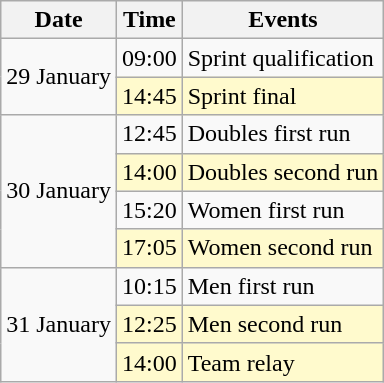<table class="wikitable" border="1">
<tr>
<th>Date</th>
<th>Time</th>
<th>Events</th>
</tr>
<tr>
<td rowspan=2>29 January</td>
<td>09:00</td>
<td>Sprint qualification</td>
</tr>
<tr bgcolor=lemonchiffon>
<td>14:45</td>
<td>Sprint final</td>
</tr>
<tr>
<td rowspan=4>30 January</td>
<td>12:45</td>
<td>Doubles first run</td>
</tr>
<tr bgcolor=lemonchiffon>
<td>14:00</td>
<td>Doubles second run</td>
</tr>
<tr>
<td>15:20</td>
<td>Women first run</td>
</tr>
<tr bgcolor=lemonchiffon>
<td>17:05</td>
<td>Women second run</td>
</tr>
<tr>
<td rowspan=3>31 January</td>
<td>10:15</td>
<td>Men first run</td>
</tr>
<tr bgcolor=lemonchiffon>
<td>12:25</td>
<td>Men second run</td>
</tr>
<tr bgcolor=lemonchiffon>
<td>14:00</td>
<td>Team relay</td>
</tr>
</table>
